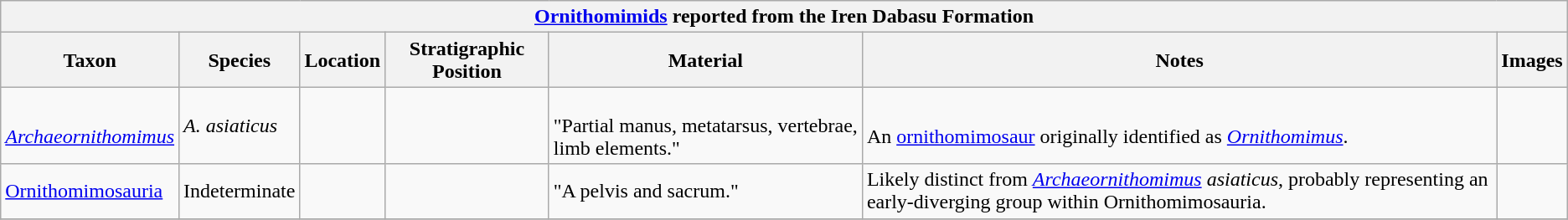<table class="wikitable" align="center">
<tr>
<th colspan="7" align="center"><strong><a href='#'>Ornithomimids</a></strong> reported from the Iren Dabasu Formation</th>
</tr>
<tr>
<th>Taxon</th>
<th>Species</th>
<th>Location</th>
<th>Stratigraphic Position</th>
<th width="20%">Material</th>
<th>Notes</th>
<th>Images</th>
</tr>
<tr>
<td><br><em><a href='#'>Archaeornithomimus</a></em></td>
<td><em>A. asiaticus</em></td>
<td></td>
<td></td>
<td><br>"Partial manus, metatarsus, vertebrae, limb elements."</td>
<td><br>An <a href='#'>ornithomimosaur</a> originally identified as <em><a href='#'>Ornithomimus</a></em>.</td>
<td></td>
</tr>
<tr>
<td><a href='#'>Ornithomimosauria</a></td>
<td>Indeterminate</td>
<td></td>
<td></td>
<td>"A pelvis and sacrum."</td>
<td>Likely distinct from <em><a href='#'>Archaeornithomimus</a> asiaticus</em>, probably representing an early-diverging group within Ornithomimosauria.</td>
<td></td>
</tr>
<tr>
</tr>
</table>
